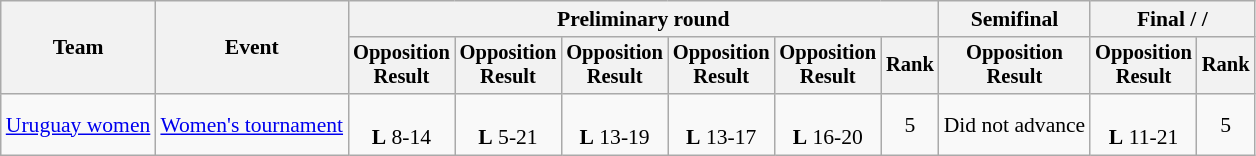<table class=wikitable style=font-size:90%;text-align:center>
<tr>
<th rowspan=2>Team</th>
<th rowspan=2>Event</th>
<th colspan=6>Preliminary round</th>
<th>Semifinal</th>
<th colspan=2>Final /  / </th>
</tr>
<tr style=font-size:95%>
<th>Opposition<br>Result</th>
<th>Opposition<br>Result</th>
<th>Opposition<br>Result</th>
<th>Opposition<br>Result</th>
<th>Opposition<br>Result</th>
<th>Rank</th>
<th>Opposition<br>Result</th>
<th>Opposition<br>Result</th>
<th>Rank</th>
</tr>
<tr>
<td align=left><a href='#'>Uruguay women</a></td>
<td align=left><a href='#'>Women's tournament</a></td>
<td><br><strong>L</strong> 8-14</td>
<td><br><strong>L</strong> 5-21</td>
<td><br><strong>L</strong> 13-19</td>
<td><br><strong>L</strong> 13-17</td>
<td><br><strong>L</strong> 16-20</td>
<td>5</td>
<td>Did not advance</td>
<td><br><strong>L</strong> 11-21</td>
<td>5</td>
</tr>
</table>
